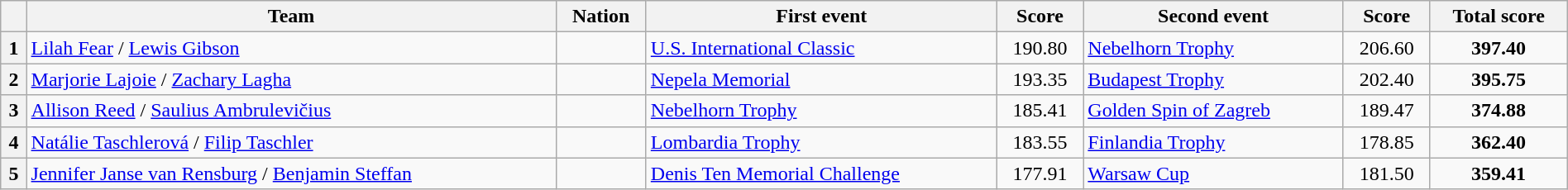<table class="wikitable unsortable" style="text-align:left; width:100%">
<tr>
<th scope="col"></th>
<th scope="col">Team</th>
<th scope="col">Nation</th>
<th scope="col">First event</th>
<th scope="col">Score</th>
<th scope="col">Second event</th>
<th scope="col">Score</th>
<th scope="col">Total score</th>
</tr>
<tr>
<th scope="row">1</th>
<td><a href='#'>Lilah Fear</a> / <a href='#'>Lewis Gibson</a></td>
<td></td>
<td><a href='#'>U.S. International Classic</a></td>
<td style="text-align:center">190.80</td>
<td><a href='#'>Nebelhorn Trophy</a></td>
<td style="text-align:center">206.60</td>
<td style="text-align:center"><strong>397.40</strong></td>
</tr>
<tr>
<th scope="row">2</th>
<td><a href='#'>Marjorie Lajoie</a> / <a href='#'>Zachary Lagha</a></td>
<td></td>
<td><a href='#'>Nepela Memorial</a></td>
<td style="text-align:center">193.35</td>
<td><a href='#'>Budapest Trophy</a></td>
<td style="text-align:center">202.40</td>
<td style="text-align:center"><strong>395.75</strong></td>
</tr>
<tr>
<th scope="row">3</th>
<td><a href='#'>Allison Reed</a> / <a href='#'>Saulius Ambrulevičius</a></td>
<td></td>
<td><a href='#'>Nebelhorn Trophy</a></td>
<td style="text-align:center">185.41</td>
<td><a href='#'>Golden Spin of Zagreb</a></td>
<td style="text-align:center">189.47</td>
<td style="text-align:center"><strong>374.88</strong></td>
</tr>
<tr>
<th scope="row">4</th>
<td><a href='#'>Natálie Taschlerová</a> / <a href='#'>Filip Taschler</a></td>
<td></td>
<td><a href='#'>Lombardia Trophy</a></td>
<td style="text-align:center">183.55</td>
<td><a href='#'>Finlandia Trophy</a></td>
<td style="text-align:center">178.85</td>
<td style="text-align:center"><strong>362.40</strong></td>
</tr>
<tr>
<th scope="row">5</th>
<td><a href='#'>Jennifer Janse van Rensburg</a> / <a href='#'>Benjamin Steffan</a></td>
<td></td>
<td><a href='#'>Denis Ten Memorial Challenge</a></td>
<td style="text-align:center">177.91</td>
<td><a href='#'>Warsaw Cup</a></td>
<td style="text-align:center">181.50</td>
<td style="text-align:center"><strong>359.41</strong></td>
</tr>
</table>
